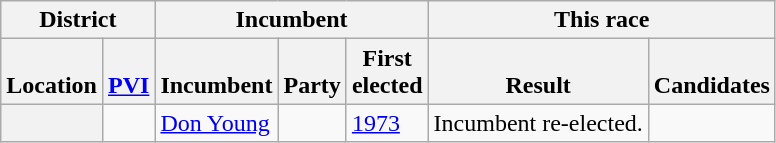<table class="wikitable sortable">
<tr valign=bottom>
<th colspan=2>District</th>
<th colspan=3>Incumbent</th>
<th colspan=2>This race</th>
</tr>
<tr valign=bottom>
<th>Location</th>
<th><a href='#'>PVI</a></th>
<th>Incumbent</th>
<th>Party</th>
<th>First<br>elected</th>
<th>Result</th>
<th>Candidates</th>
</tr>
<tr>
<th></th>
<td></td>
<td><a href='#'>Don Young</a></td>
<td></td>
<td><a href='#'>1973 </a></td>
<td>Incumbent re-elected.</td>
<td nowrap></td>
</tr>
</table>
